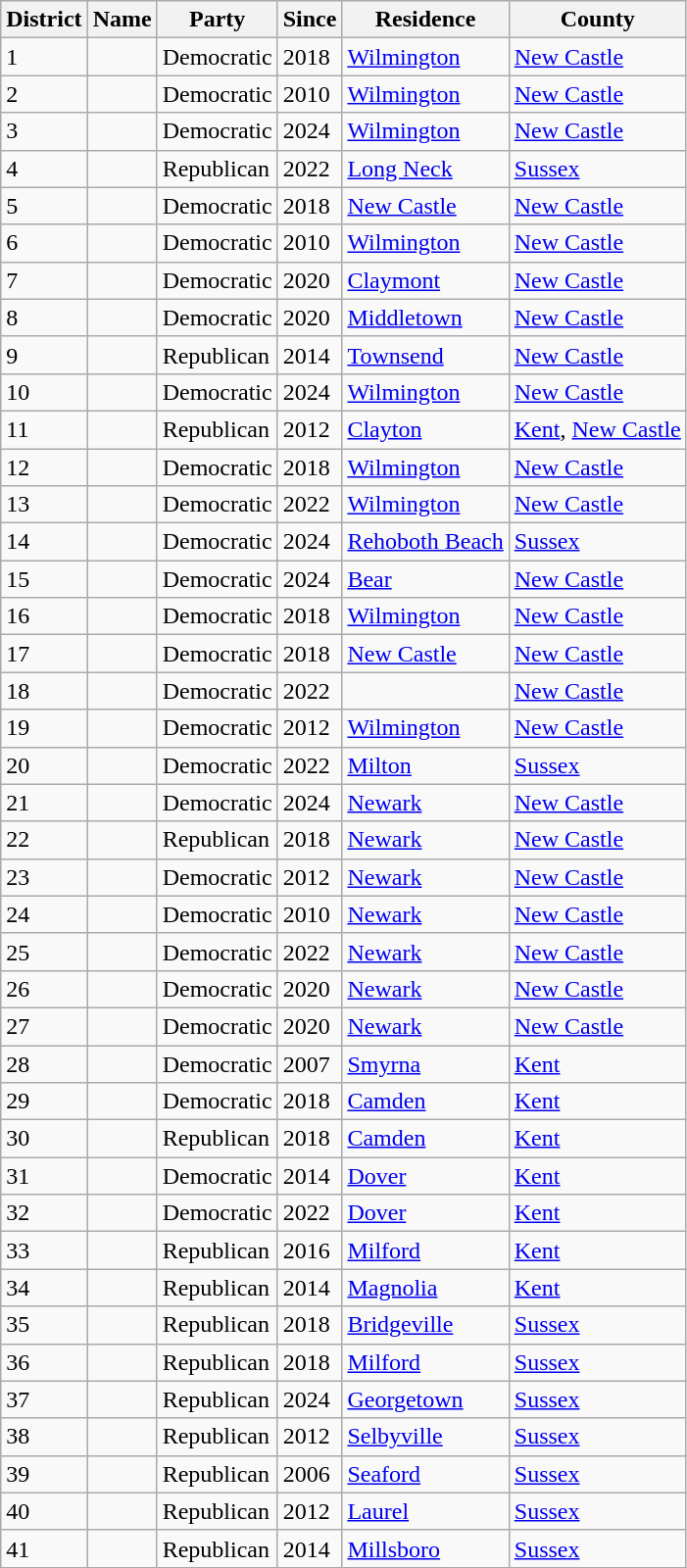<table class="wikitable sortable">
<tr>
<th>District</th>
<th>Name</th>
<th>Party</th>
<th>Since</th>
<th>Residence</th>
<th>County</th>
</tr>
<tr>
<td>1</td>
<td></td>
<td>Democratic</td>
<td>2018</td>
<td><a href='#'>Wilmington</a></td>
<td><a href='#'>New Castle</a></td>
</tr>
<tr>
<td>2</td>
<td></td>
<td>Democratic</td>
<td>2010</td>
<td><a href='#'>Wilmington</a></td>
<td><a href='#'>New Castle</a></td>
</tr>
<tr>
<td>3</td>
<td></td>
<td>Democratic</td>
<td>2024</td>
<td><a href='#'>Wilmington</a></td>
<td><a href='#'>New Castle</a></td>
</tr>
<tr>
<td>4</td>
<td></td>
<td>Republican</td>
<td>2022</td>
<td><a href='#'>Long Neck</a></td>
<td><a href='#'>Sussex</a></td>
</tr>
<tr>
<td>5</td>
<td></td>
<td>Democratic</td>
<td>2018</td>
<td><a href='#'>New Castle</a></td>
<td><a href='#'>New Castle</a></td>
</tr>
<tr>
<td>6</td>
<td></td>
<td>Democratic</td>
<td>2010</td>
<td><a href='#'>Wilmington</a></td>
<td><a href='#'>New Castle</a></td>
</tr>
<tr>
<td>7</td>
<td></td>
<td>Democratic</td>
<td>2020</td>
<td><a href='#'>Claymont</a></td>
<td><a href='#'>New Castle</a></td>
</tr>
<tr>
<td>8</td>
<td></td>
<td>Democratic</td>
<td>2020</td>
<td><a href='#'>Middletown</a></td>
<td><a href='#'>New Castle</a></td>
</tr>
<tr>
<td>9</td>
<td></td>
<td>Republican</td>
<td>2014</td>
<td><a href='#'>Townsend</a></td>
<td><a href='#'>New Castle</a></td>
</tr>
<tr>
<td>10</td>
<td></td>
<td>Democratic</td>
<td>2024</td>
<td><a href='#'>Wilmington</a></td>
<td><a href='#'>New Castle</a></td>
</tr>
<tr>
<td>11</td>
<td></td>
<td>Republican</td>
<td>2012</td>
<td><a href='#'>Clayton</a></td>
<td><a href='#'>Kent</a>, <a href='#'>New Castle</a></td>
</tr>
<tr>
<td>12</td>
<td></td>
<td>Democratic</td>
<td>2018</td>
<td><a href='#'>Wilmington</a></td>
<td><a href='#'>New Castle</a></td>
</tr>
<tr>
<td>13</td>
<td></td>
<td>Democratic</td>
<td>2022</td>
<td><a href='#'>Wilmington</a></td>
<td><a href='#'>New Castle</a></td>
</tr>
<tr>
<td>14</td>
<td></td>
<td>Democratic</td>
<td>2024</td>
<td><a href='#'>Rehoboth Beach</a></td>
<td><a href='#'>Sussex</a></td>
</tr>
<tr>
<td>15</td>
<td></td>
<td>Democratic</td>
<td>2024</td>
<td><a href='#'>Bear</a></td>
<td><a href='#'>New Castle</a></td>
</tr>
<tr>
<td>16</td>
<td></td>
<td>Democratic</td>
<td>2018</td>
<td><a href='#'>Wilmington</a></td>
<td><a href='#'>New Castle</a></td>
</tr>
<tr>
<td>17</td>
<td></td>
<td>Democratic</td>
<td>2018</td>
<td><a href='#'>New Castle</a></td>
<td><a href='#'>New Castle</a></td>
</tr>
<tr>
<td>18</td>
<td></td>
<td>Democratic</td>
<td>2022</td>
<td></td>
<td><a href='#'>New Castle</a></td>
</tr>
<tr>
<td>19</td>
<td></td>
<td>Democratic</td>
<td>2012</td>
<td><a href='#'>Wilmington</a></td>
<td><a href='#'>New Castle</a></td>
</tr>
<tr>
<td>20</td>
<td></td>
<td>Democratic</td>
<td>2022</td>
<td><a href='#'>Milton</a></td>
<td><a href='#'>Sussex</a></td>
</tr>
<tr>
<td>21</td>
<td></td>
<td>Democratic</td>
<td>2024</td>
<td><a href='#'>Newark</a></td>
<td><a href='#'>New Castle</a></td>
</tr>
<tr>
<td>22</td>
<td></td>
<td>Republican</td>
<td>2018</td>
<td><a href='#'>Newark</a></td>
<td><a href='#'>New Castle</a></td>
</tr>
<tr>
<td>23</td>
<td></td>
<td>Democratic</td>
<td>2012</td>
<td><a href='#'>Newark</a></td>
<td><a href='#'>New Castle</a></td>
</tr>
<tr>
<td>24</td>
<td></td>
<td>Democratic</td>
<td>2010</td>
<td><a href='#'>Newark</a></td>
<td><a href='#'>New Castle</a></td>
</tr>
<tr>
<td>25</td>
<td></td>
<td>Democratic</td>
<td>2022</td>
<td><a href='#'>Newark</a></td>
<td><a href='#'>New Castle</a></td>
</tr>
<tr>
<td>26</td>
<td></td>
<td>Democratic</td>
<td>2020</td>
<td><a href='#'>Newark</a></td>
<td><a href='#'>New Castle</a></td>
</tr>
<tr>
<td>27</td>
<td></td>
<td>Democratic</td>
<td>2020</td>
<td><a href='#'>Newark</a></td>
<td><a href='#'>New Castle</a></td>
</tr>
<tr>
<td>28</td>
<td></td>
<td>Democratic</td>
<td>2007</td>
<td><a href='#'>Smyrna</a></td>
<td><a href='#'>Kent</a></td>
</tr>
<tr>
<td>29</td>
<td></td>
<td>Democratic</td>
<td>2018</td>
<td><a href='#'>Camden</a></td>
<td><a href='#'>Kent</a></td>
</tr>
<tr>
<td>30</td>
<td></td>
<td>Republican</td>
<td>2018</td>
<td><a href='#'>Camden</a></td>
<td><a href='#'>Kent</a></td>
</tr>
<tr>
<td>31</td>
<td></td>
<td>Democratic</td>
<td>2014</td>
<td><a href='#'>Dover</a></td>
<td><a href='#'>Kent</a></td>
</tr>
<tr>
<td>32</td>
<td></td>
<td>Democratic</td>
<td>2022</td>
<td><a href='#'>Dover</a></td>
<td><a href='#'>Kent</a></td>
</tr>
<tr>
<td>33</td>
<td></td>
<td>Republican</td>
<td>2016</td>
<td><a href='#'>Milford</a></td>
<td><a href='#'>Kent</a></td>
</tr>
<tr>
<td>34</td>
<td></td>
<td>Republican</td>
<td>2014</td>
<td><a href='#'>Magnolia</a></td>
<td><a href='#'>Kent</a></td>
</tr>
<tr>
<td>35</td>
<td></td>
<td>Republican</td>
<td>2018</td>
<td><a href='#'>Bridgeville</a></td>
<td><a href='#'>Sussex</a></td>
</tr>
<tr>
<td>36</td>
<td></td>
<td>Republican</td>
<td>2018</td>
<td><a href='#'>Milford</a></td>
<td><a href='#'>Sussex</a></td>
</tr>
<tr>
<td>37</td>
<td></td>
<td>Republican</td>
<td>2024</td>
<td><a href='#'>Georgetown</a></td>
<td><a href='#'>Sussex</a></td>
</tr>
<tr>
<td>38</td>
<td></td>
<td>Republican</td>
<td>2012</td>
<td><a href='#'>Selbyville</a></td>
<td><a href='#'>Sussex</a></td>
</tr>
<tr>
<td>39</td>
<td></td>
<td>Republican</td>
<td>2006</td>
<td><a href='#'>Seaford</a></td>
<td><a href='#'>Sussex</a></td>
</tr>
<tr>
<td>40</td>
<td></td>
<td>Republican</td>
<td>2012</td>
<td><a href='#'>Laurel</a></td>
<td><a href='#'>Sussex</a></td>
</tr>
<tr>
<td>41</td>
<td></td>
<td>Republican</td>
<td>2014</td>
<td><a href='#'>Millsboro</a></td>
<td><a href='#'>Sussex</a></td>
</tr>
</table>
